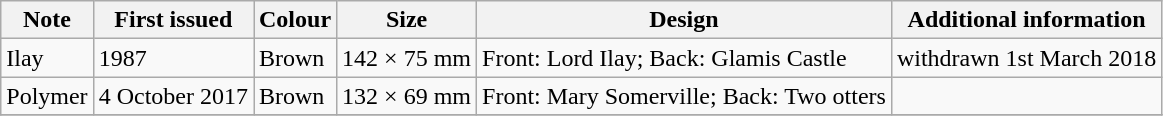<table class="wikitable">
<tr>
<th>Note</th>
<th>First issued</th>
<th>Colour</th>
<th>Size</th>
<th>Design</th>
<th>Additional information</th>
</tr>
<tr>
<td>Ilay</td>
<td>1987</td>
<td>Brown</td>
<td>142 × 75 mm</td>
<td>Front: Lord Ilay; Back: Glamis Castle</td>
<td>withdrawn 1st March 2018</td>
</tr>
<tr>
<td>Polymer</td>
<td>4 October 2017 </td>
<td>Brown</td>
<td>132 × 69 mm</td>
<td>Front: Mary Somerville; Back: Two otters</td>
<td></td>
</tr>
<tr>
</tr>
</table>
